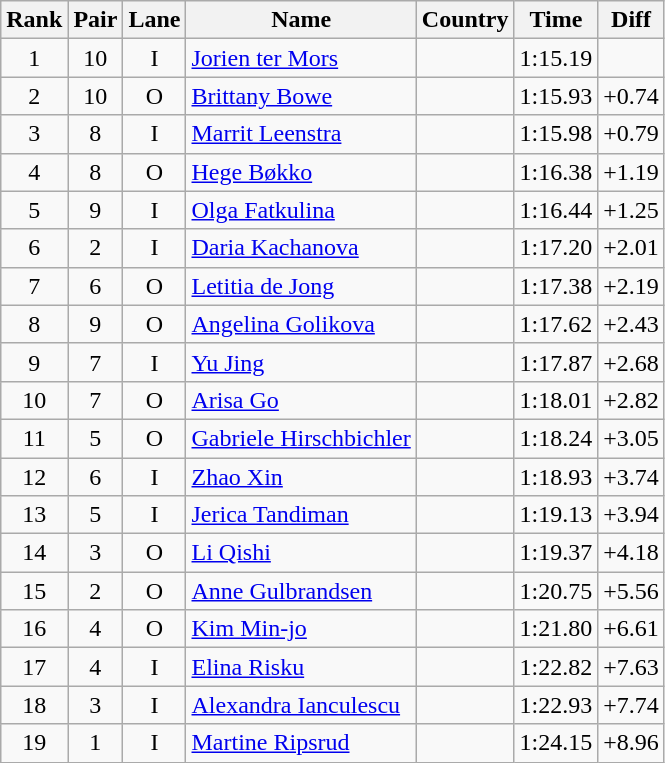<table class="wikitable sortable" style="text-align:center">
<tr>
<th>Rank</th>
<th>Pair</th>
<th>Lane</th>
<th>Name</th>
<th>Country</th>
<th>Time</th>
<th>Diff</th>
</tr>
<tr>
<td>1</td>
<td>10</td>
<td>I</td>
<td align=left><a href='#'>Jorien ter Mors</a></td>
<td align=left></td>
<td>1:15.19</td>
<td></td>
</tr>
<tr>
<td>2</td>
<td>10</td>
<td>O</td>
<td align=left><a href='#'>Brittany Bowe</a></td>
<td align=left></td>
<td>1:15.93</td>
<td>+0.74</td>
</tr>
<tr>
<td>3</td>
<td>8</td>
<td>I</td>
<td align=left><a href='#'>Marrit Leenstra</a></td>
<td align=left></td>
<td>1:15.98</td>
<td>+0.79</td>
</tr>
<tr>
<td>4</td>
<td>8</td>
<td>O</td>
<td align=left><a href='#'>Hege Bøkko</a></td>
<td align=left></td>
<td>1:16.38</td>
<td>+1.19</td>
</tr>
<tr>
<td>5</td>
<td>9</td>
<td>I</td>
<td align=left><a href='#'>Olga Fatkulina</a></td>
<td align=left></td>
<td>1:16.44</td>
<td>+1.25</td>
</tr>
<tr>
<td>6</td>
<td>2</td>
<td>I</td>
<td align=left><a href='#'>Daria Kachanova</a></td>
<td align=left></td>
<td>1:17.20</td>
<td>+2.01</td>
</tr>
<tr>
<td>7</td>
<td>6</td>
<td>O</td>
<td align=left><a href='#'>Letitia de Jong</a></td>
<td align=left></td>
<td>1:17.38</td>
<td>+2.19</td>
</tr>
<tr>
<td>8</td>
<td>9</td>
<td>O</td>
<td align=left><a href='#'>Angelina Golikova</a></td>
<td align=left></td>
<td>1:17.62</td>
<td>+2.43</td>
</tr>
<tr>
<td>9</td>
<td>7</td>
<td>I</td>
<td align=left><a href='#'>Yu Jing</a></td>
<td align=left></td>
<td>1:17.87</td>
<td>+2.68</td>
</tr>
<tr>
<td>10</td>
<td>7</td>
<td>O</td>
<td align=left><a href='#'>Arisa Go</a></td>
<td align=left></td>
<td>1:18.01</td>
<td>+2.82</td>
</tr>
<tr>
<td>11</td>
<td>5</td>
<td>O</td>
<td align=left><a href='#'>Gabriele Hirschbichler</a></td>
<td align=left></td>
<td>1:18.24</td>
<td>+3.05</td>
</tr>
<tr>
<td>12</td>
<td>6</td>
<td>I</td>
<td align=left><a href='#'>Zhao Xin</a></td>
<td align=left></td>
<td>1:18.93</td>
<td>+3.74</td>
</tr>
<tr>
<td>13</td>
<td>5</td>
<td>I</td>
<td align=left><a href='#'>Jerica Tandiman</a></td>
<td align=left></td>
<td>1:19.13</td>
<td>+3.94</td>
</tr>
<tr>
<td>14</td>
<td>3</td>
<td>O</td>
<td align=left><a href='#'>Li Qishi</a></td>
<td align=left></td>
<td>1:19.37</td>
<td>+4.18</td>
</tr>
<tr>
<td>15</td>
<td>2</td>
<td>O</td>
<td align=left><a href='#'>Anne Gulbrandsen</a></td>
<td align=left></td>
<td>1:20.75</td>
<td>+5.56</td>
</tr>
<tr>
<td>16</td>
<td>4</td>
<td>O</td>
<td align=left><a href='#'>Kim Min-jo</a></td>
<td align=left></td>
<td>1:21.80</td>
<td>+6.61</td>
</tr>
<tr>
<td>17</td>
<td>4</td>
<td>I</td>
<td align=left><a href='#'>Elina Risku</a></td>
<td align=left></td>
<td>1:22.82</td>
<td>+7.63</td>
</tr>
<tr>
<td>18</td>
<td>3</td>
<td>I</td>
<td align=left><a href='#'>Alexandra Ianculescu</a></td>
<td align=left></td>
<td>1:22.93</td>
<td>+7.74</td>
</tr>
<tr>
<td>19</td>
<td>1</td>
<td>I</td>
<td align=left><a href='#'>Martine Ripsrud</a></td>
<td align=left></td>
<td>1:24.15</td>
<td>+8.96</td>
</tr>
</table>
